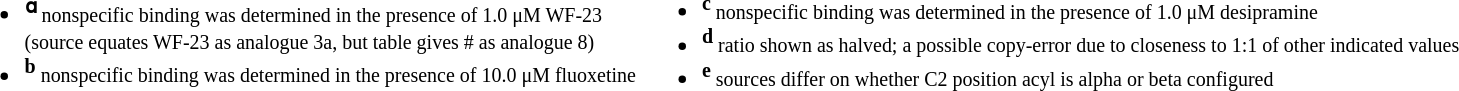<table>
<tr>
<td><br><ul><li><sup><strong>ɑ</strong></sup><small> nonspecific binding was determined in the presence of 1.0 μM WF-23<br>(source equates WF-23 as analogue 3a, but table gives # as analogue 8)</small></li><li><sup><strong>b</strong></sup><small> nonspecific binding was determined in the presence of 10.0 μM fluoxetine</small></li></ul></td>
<td><br><ul><li><sup><strong>c</strong></sup><small> nonspecific binding was determined in the presence of 1.0 μM desipramine</small></li><li><sup><strong>d</strong></sup><small> ratio shown as halved; a possible copy-error due to closeness to 1:1 of other indicated values</small></li><li><sup><strong>e</strong></sup><small> sources differ on whether C2 position acyl is alpha or beta configured</small></li></ul></td>
</tr>
</table>
